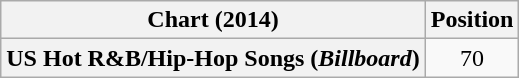<table class="wikitable plainrowheaders" style="text-align:center;">
<tr>
<th scope="col">Chart (2014)</th>
<th scope="col">Position</th>
</tr>
<tr>
<th scope="row">US Hot R&B/Hip-Hop Songs (<em>Billboard</em>)</th>
<td>70</td>
</tr>
</table>
